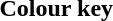<table class="toccolours">
<tr>
<th>Colour key</th>
</tr>
<tr>
<td></td>
</tr>
</table>
